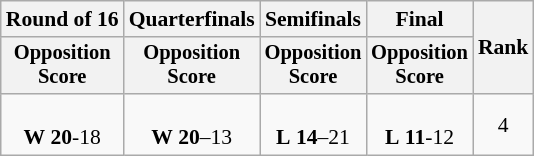<table class=wikitable style="font-size:90%">
<tr>
<th>Round of 16</th>
<th>Quarterfinals</th>
<th>Semifinals</th>
<th>Final</th>
<th rowspan=2>Rank</th>
</tr>
<tr style="font-size:95%">
<th>Opposition<br>Score</th>
<th>Opposition<br>Score</th>
<th>Opposition<br>Score</th>
<th>Opposition<br>Score</th>
</tr>
<tr align=center>
<td><br><strong>W</strong>  <strong>20</strong>-18</td>
<td><br><strong>W</strong>  <strong>20</strong>–13</td>
<td><br><strong>L</strong>  <strong>14</strong>–21</td>
<td><br><strong>L</strong>  <strong>11</strong>-12</td>
<td>4</td>
</tr>
</table>
